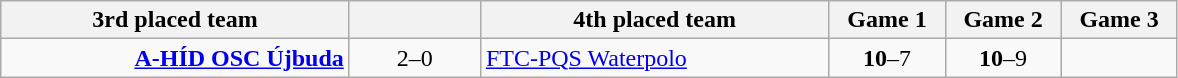<table class=wikitable style="text-align:center">
<tr>
<th width=225>3rd placed team</th>
<th width=80></th>
<th width=225>4th placed team</th>
<th width=70>Game 1</th>
<th width=70>Game 2</th>
<th width=70>Game 3</th>
</tr>
<tr>
<td align=right><strong><a href='#'>A-HÍD OSC Újbuda</a></strong> </td>
<td>2–0</td>
<td align=left> <a href='#'>FTC-PQS Waterpolo</a></td>
<td><strong>10</strong>–7</td>
<td><strong>10</strong>–9</td>
</tr>
</table>
